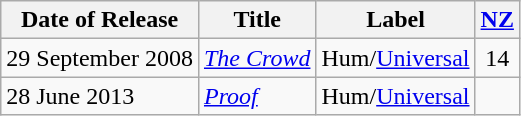<table class="wikitable">
<tr>
<th>Date of Release</th>
<th>Title</th>
<th>Label</th>
<th><a href='#'>NZ</a></th>
</tr>
<tr>
<td>29 September 2008</td>
<td><em><a href='#'>The Crowd</a></em></td>
<td>Hum/<a href='#'>Universal</a></td>
<td align="center">14</td>
</tr>
<tr>
<td>28 June 2013</td>
<td><em><a href='#'>Proof</a></em></td>
<td>Hum/<a href='#'>Universal</a></td>
<td align="center"></td>
</tr>
</table>
